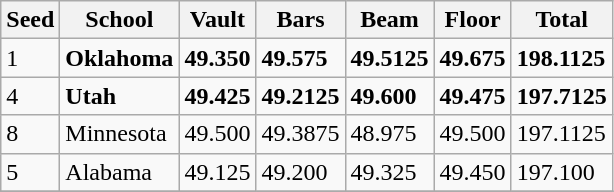<table class="wikitable">
<tr>
<th>Seed</th>
<th>School</th>
<th>Vault</th>
<th>Bars</th>
<th>Beam</th>
<th>Floor</th>
<th>Total</th>
</tr>
<tr>
<td>1</td>
<td><strong>Oklahoma</strong></td>
<td><strong>49.350</strong></td>
<td><strong>49.575</strong></td>
<td><strong>49.5125</strong></td>
<td><strong>49.675</strong></td>
<td><strong>198.1125</strong></td>
</tr>
<tr>
<td>4</td>
<td><strong>Utah</strong></td>
<td><strong>49.425</strong></td>
<td><strong>49.2125</strong></td>
<td><strong>49.600</strong></td>
<td><strong>49.475</strong></td>
<td><strong>197.7125</strong></td>
</tr>
<tr>
<td>8</td>
<td>Minnesota</td>
<td>49.500</td>
<td>49.3875</td>
<td>48.975</td>
<td>49.500</td>
<td>197.1125</td>
</tr>
<tr>
<td>5</td>
<td>Alabama</td>
<td>49.125</td>
<td>49.200</td>
<td>49.325</td>
<td>49.450</td>
<td>197.100</td>
</tr>
<tr>
</tr>
</table>
